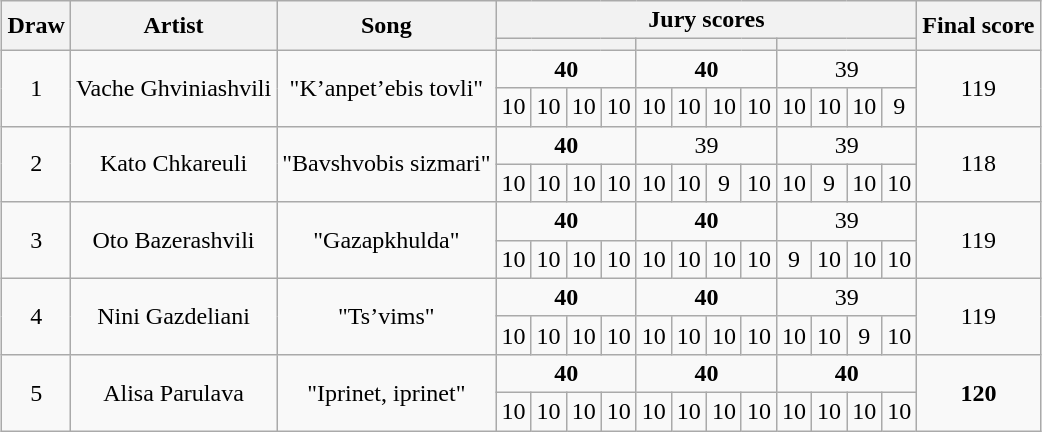<table class="sortable wikitable" style="text-align:center;margin:1em auto 1em auto">
<tr>
<th rowspan="2" scope="col">Draw</th>
<th rowspan="2" scope="col">Artist</th>
<th rowspan="2" scope="col">Song</th>
<th colspan="12" scope="col">Jury scores</th>
<th rowspan="2" scope="col">Final score</th>
</tr>
<tr>
<th colspan="4" class="unsortable" scope="col"><small></small></th>
<th colspan="4" class="unsortable" scope="col"><small></small></th>
<th colspan="4" class="unsortable" scope="col"><small></small></th>
</tr>
<tr>
<td rowspan="2">1</td>
<td rowspan="2">Vache Ghviniashvili</td>
<td rowspan="2">"K’anpet’ebis tovli"<br></td>
<td colspan="4"><strong>40</strong></td>
<td colspan="4"><strong>40</strong></td>
<td colspan="4">39</td>
<td rowspan="2">119</td>
</tr>
<tr>
<td>10</td>
<td>10</td>
<td>10</td>
<td>10</td>
<td>10</td>
<td>10</td>
<td>10</td>
<td>10</td>
<td>10</td>
<td>10</td>
<td>10</td>
<td>9</td>
</tr>
<tr>
<td rowspan="2">2</td>
<td rowspan="2">Kato Chkareuli</td>
<td rowspan="2">"Bavshvobis sizmari"<br></td>
<td colspan="4"><strong>40</strong></td>
<td colspan="4">39</td>
<td colspan="4">39</td>
<td rowspan="2">118</td>
</tr>
<tr>
<td>10</td>
<td>10</td>
<td>10</td>
<td>10</td>
<td>10</td>
<td>10</td>
<td>9</td>
<td>10</td>
<td>10</td>
<td>9</td>
<td>10</td>
<td>10</td>
</tr>
<tr>
<td rowspan="2">3</td>
<td rowspan="2">Oto Bazerashvili</td>
<td rowspan="2">"Gazapkhulda"<br></td>
<td colspan="4"><strong>40</strong></td>
<td colspan="4"><strong>40</strong></td>
<td colspan="4">39</td>
<td rowspan="2">119</td>
</tr>
<tr>
<td>10</td>
<td>10</td>
<td>10</td>
<td>10</td>
<td>10</td>
<td>10</td>
<td>10</td>
<td>10</td>
<td>9</td>
<td>10</td>
<td>10</td>
<td>10</td>
</tr>
<tr>
<td rowspan="2">4</td>
<td rowspan="2">Nini Gazdeliani</td>
<td rowspan="2">"Ts’vims"<br></td>
<td colspan="4"><strong>40</strong></td>
<td colspan="4"><strong>40</strong></td>
<td colspan="4">39</td>
<td rowspan="2">119</td>
</tr>
<tr>
<td>10</td>
<td>10</td>
<td>10</td>
<td>10</td>
<td>10</td>
<td>10</td>
<td>10</td>
<td>10</td>
<td>10</td>
<td>10</td>
<td>9</td>
<td>10</td>
</tr>
<tr>
<td rowspan="2">5</td>
<td rowspan="2">Alisa Parulava</td>
<td rowspan="2">"Iprinet, iprinet"<br></td>
<td colspan="4"><strong>40</strong></td>
<td colspan="4"><strong>40</strong></td>
<td colspan="4"><strong>40</strong></td>
<td rowspan="2"><strong>120</strong></td>
</tr>
<tr>
<td>10</td>
<td>10</td>
<td>10</td>
<td>10</td>
<td>10</td>
<td>10</td>
<td>10</td>
<td>10</td>
<td>10</td>
<td>10</td>
<td>10</td>
<td>10</td>
</tr>
</table>
